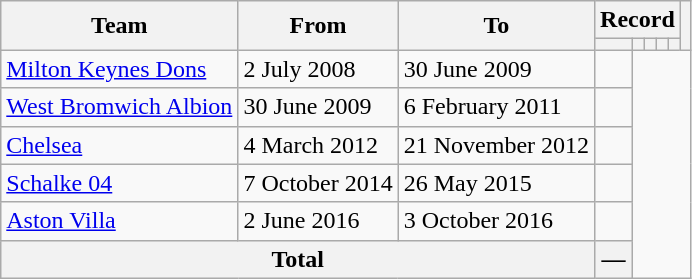<table class=wikitable style="text-align:center">
<tr>
<th rowspan=2>Team</th>
<th rowspan=2>From</th>
<th rowspan=2>To</th>
<th colspan=5>Record</th>
<th rowspan=2></th>
</tr>
<tr>
<th></th>
<th></th>
<th></th>
<th></th>
<th></th>
</tr>
<tr>
<td align=left><a href='#'>Milton Keynes Dons</a></td>
<td align=left>2 July 2008</td>
<td align=left>30 June 2009<br></td>
<td></td>
</tr>
<tr>
<td align=left><a href='#'>West Bromwich Albion</a></td>
<td align=left>30 June 2009</td>
<td align=left>6 February 2011<br></td>
<td></td>
</tr>
<tr>
<td align=left><a href='#'>Chelsea</a></td>
<td align=left>4 March 2012</td>
<td align=left>21 November 2012<br></td>
<td></td>
</tr>
<tr>
<td align=left><a href='#'>Schalke 04</a></td>
<td align=left>7 October 2014</td>
<td align=left>26 May 2015<br></td>
<td></td>
</tr>
<tr>
<td align=left><a href='#'>Aston Villa</a></td>
<td align=left>2 June 2016</td>
<td align=left>3 October 2016<br></td>
<td></td>
</tr>
<tr>
<th colspan=3>Total<br></th>
<th>—</th>
</tr>
</table>
